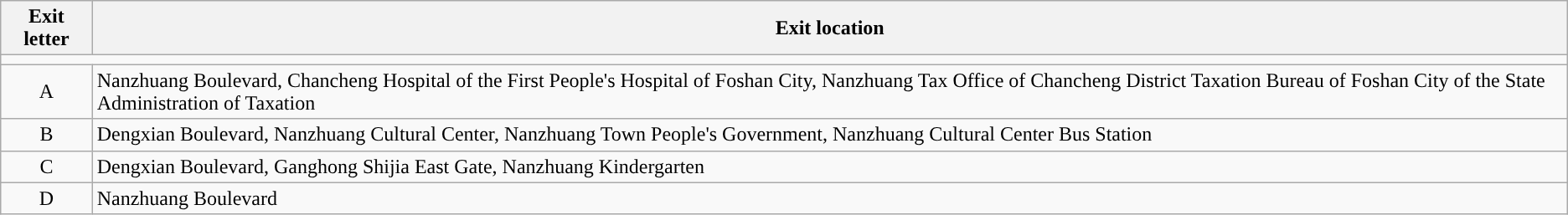<table class="wikitable">
<tr>
<th colspan=2 style="width:70px">Exit letter</th>
<th>Exit location</th>
</tr>
<tr style="background:#">
<td colspan="4"></td>
</tr>
<tr>
<td colspan=2 align=center>A</td>
<td>Nanzhuang Boulevard, Chancheng Hospital of the First People's Hospital of Foshan City, Nanzhuang Tax Office of Chancheng District Taxation Bureau of Foshan City of the State Administration of Taxation</td>
</tr>
<tr>
<td colspan=2 align=center>B</td>
<td>Dengxian Boulevard, Nanzhuang Cultural Center, Nanzhuang Town People's Government, Nanzhuang Cultural Center Bus Station</td>
</tr>
<tr>
<td colspan=2 align=center>C</td>
<td>Dengxian Boulevard, Ganghong Shijia East Gate, Nanzhuang Kindergarten</td>
</tr>
<tr>
<td colspan=2 align=center>D</td>
<td>Nanzhuang Boulevard</td>
</tr>
</table>
